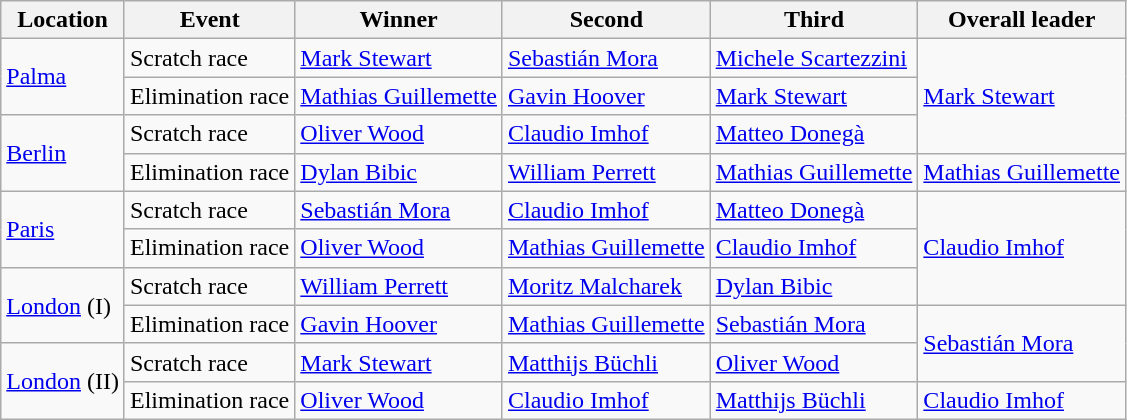<table class="wikitable">
<tr>
<th>Location</th>
<th>Event</th>
<th>Winner</th>
<th>Second</th>
<th>Third</th>
<th>Overall leader</th>
</tr>
<tr>
<td rowspan=2><a href='#'>Palma</a></td>
<td>Scratch race</td>
<td> <a href='#'>Mark Stewart</a></td>
<td> <a href='#'>Sebastián Mora</a></td>
<td> <a href='#'>Michele Scartezzini</a></td>
<td rowspan=3> <a href='#'>Mark Stewart</a></td>
</tr>
<tr>
<td>Elimination race</td>
<td> <a href='#'>Mathias Guillemette</a></td>
<td> <a href='#'>Gavin Hoover</a></td>
<td> <a href='#'>Mark Stewart</a></td>
</tr>
<tr>
<td rowspan=2><a href='#'>Berlin</a></td>
<td>Scratch race</td>
<td> <a href='#'>Oliver Wood</a></td>
<td> <a href='#'>Claudio Imhof</a></td>
<td> <a href='#'>Matteo Donegà</a></td>
</tr>
<tr>
<td>Elimination race</td>
<td> <a href='#'>Dylan Bibic</a></td>
<td> <a href='#'>William Perrett</a></td>
<td> <a href='#'>Mathias Guillemette</a></td>
<td> <a href='#'>Mathias Guillemette</a></td>
</tr>
<tr>
<td rowspan=2><a href='#'>Paris</a></td>
<td>Scratch race</td>
<td> <a href='#'>Sebastián Mora</a></td>
<td> <a href='#'>Claudio Imhof</a></td>
<td> <a href='#'>Matteo Donegà</a></td>
<td rowspan=3> <a href='#'>Claudio Imhof</a></td>
</tr>
<tr>
<td>Elimination race</td>
<td> <a href='#'>Oliver Wood</a></td>
<td> <a href='#'>Mathias Guillemette</a></td>
<td> <a href='#'>Claudio Imhof</a></td>
</tr>
<tr>
<td rowspan=2><a href='#'>London</a> (I)</td>
<td>Scratch race</td>
<td> <a href='#'>William Perrett</a></td>
<td> <a href='#'>Moritz Malcharek</a></td>
<td> <a href='#'>Dylan Bibic</a></td>
</tr>
<tr>
<td>Elimination race</td>
<td> <a href='#'>Gavin Hoover</a></td>
<td> <a href='#'>Mathias Guillemette</a></td>
<td> <a href='#'>Sebastián Mora</a></td>
<td rowspan=2> <a href='#'>Sebastián Mora</a></td>
</tr>
<tr>
<td rowspan=2><a href='#'>London</a> (II)</td>
<td>Scratch race</td>
<td> <a href='#'>Mark Stewart</a></td>
<td> <a href='#'>Matthijs Büchli</a></td>
<td> <a href='#'>Oliver Wood</a></td>
</tr>
<tr>
<td>Elimination race</td>
<td> <a href='#'>Oliver Wood</a></td>
<td> <a href='#'>Claudio Imhof</a></td>
<td> <a href='#'>Matthijs Büchli</a></td>
<td> <a href='#'>Claudio Imhof</a></td>
</tr>
</table>
